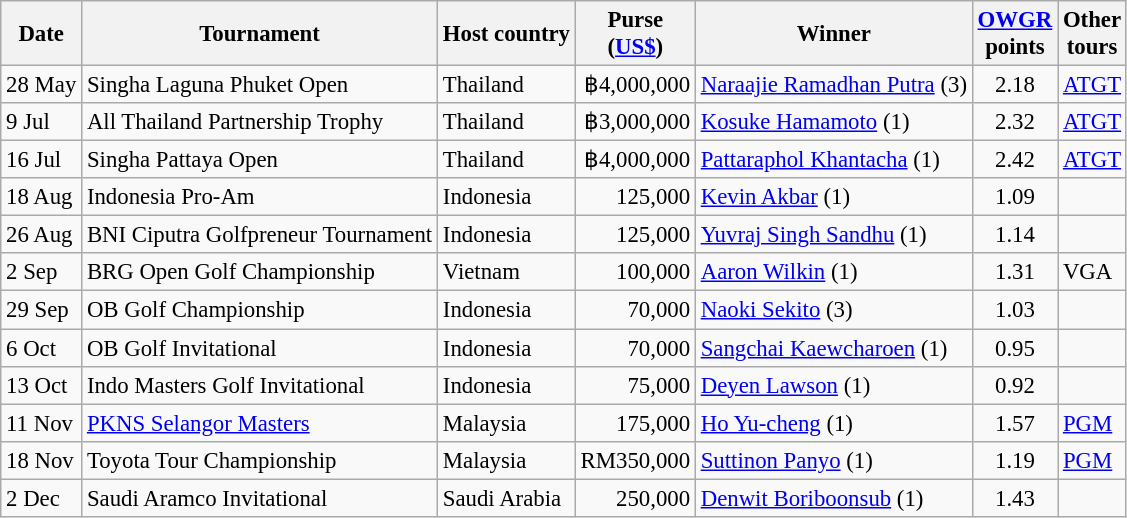<table class="wikitable" style="font-size:95%">
<tr>
<th>Date</th>
<th>Tournament</th>
<th>Host country</th>
<th>Purse<br>(<a href='#'>US$</a>)</th>
<th>Winner</th>
<th><a href='#'>OWGR</a><br>points</th>
<th>Other<br>tours</th>
</tr>
<tr>
<td>28 May</td>
<td>Singha Laguna Phuket Open</td>
<td>Thailand</td>
<td align=right>฿4,000,000</td>
<td> <a href='#'>Naraajie Ramadhan Putra</a> (3)</td>
<td align=center>2.18</td>
<td><a href='#'>ATGT</a></td>
</tr>
<tr>
<td>9 Jul</td>
<td>All Thailand Partnership Trophy</td>
<td>Thailand</td>
<td align=right>฿3,000,000</td>
<td> <a href='#'>Kosuke Hamamoto</a> (1)</td>
<td align=center>2.32</td>
<td><a href='#'>ATGT</a></td>
</tr>
<tr>
<td>16 Jul</td>
<td>Singha Pattaya Open</td>
<td>Thailand</td>
<td align=right>฿4,000,000</td>
<td> <a href='#'>Pattaraphol Khantacha</a> (1)</td>
<td align=center>2.42</td>
<td><a href='#'>ATGT</a></td>
</tr>
<tr>
<td>18 Aug</td>
<td>Indonesia Pro-Am</td>
<td>Indonesia</td>
<td align=right>125,000</td>
<td> <a href='#'>Kevin Akbar</a> (1)</td>
<td align=center>1.09</td>
<td></td>
</tr>
<tr>
<td>26 Aug</td>
<td>BNI Ciputra Golfpreneur Tournament</td>
<td>Indonesia</td>
<td align=right>125,000</td>
<td> <a href='#'>Yuvraj Singh Sandhu</a> (1)</td>
<td align=center>1.14</td>
<td></td>
</tr>
<tr>
<td>2 Sep</td>
<td>BRG Open Golf Championship</td>
<td>Vietnam</td>
<td align=right>100,000</td>
<td> <a href='#'>Aaron Wilkin</a> (1)</td>
<td align=center>1.31</td>
<td>VGA</td>
</tr>
<tr>
<td>29 Sep</td>
<td>OB Golf Championship</td>
<td>Indonesia</td>
<td align=right>70,000</td>
<td> <a href='#'>Naoki Sekito</a> (3)</td>
<td align=center>1.03</td>
<td></td>
</tr>
<tr>
<td>6 Oct</td>
<td>OB Golf Invitational</td>
<td>Indonesia</td>
<td align=right>70,000</td>
<td> <a href='#'>Sangchai Kaewcharoen</a> (1)</td>
<td align=center>0.95</td>
<td></td>
</tr>
<tr>
<td>13 Oct</td>
<td>Indo Masters Golf Invitational</td>
<td>Indonesia</td>
<td align=right>75,000</td>
<td> <a href='#'>Deyen Lawson</a> (1)</td>
<td align=center>0.92</td>
<td></td>
</tr>
<tr>
<td>11 Nov</td>
<td><a href='#'>PKNS Selangor Masters</a></td>
<td>Malaysia</td>
<td align=right>175,000</td>
<td> <a href='#'>Ho Yu-cheng</a> (1)</td>
<td align=center>1.57</td>
<td><a href='#'>PGM</a></td>
</tr>
<tr>
<td>18 Nov</td>
<td>Toyota Tour Championship</td>
<td>Malaysia</td>
<td align=right>RM350,000</td>
<td> <a href='#'>Suttinon Panyo</a> (1)</td>
<td align=center>1.19</td>
<td><a href='#'>PGM</a></td>
</tr>
<tr>
<td>2 Dec</td>
<td>Saudi Aramco Invitational</td>
<td>Saudi Arabia</td>
<td align=right>250,000</td>
<td> <a href='#'>Denwit Boriboonsub</a> (1)</td>
<td align=center>1.43</td>
<td></td>
</tr>
</table>
